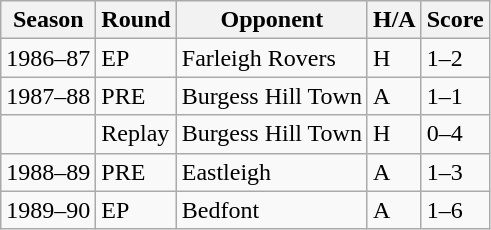<table class=wikitable>
<tr>
<th>Season</th>
<th>Round</th>
<th>Opponent</th>
<th>H/A</th>
<th>Score</th>
</tr>
<tr>
<td>1986–87</td>
<td>EP</td>
<td>Farleigh Rovers</td>
<td>H</td>
<td>1–2</td>
</tr>
<tr>
<td>1987–88</td>
<td>PRE</td>
<td>Burgess Hill Town</td>
<td>A</td>
<td>1–1</td>
</tr>
<tr>
<td> </td>
<td>Replay</td>
<td>Burgess Hill Town</td>
<td>H</td>
<td>0–4</td>
</tr>
<tr>
<td>1988–89</td>
<td>PRE</td>
<td>Eastleigh</td>
<td>A</td>
<td>1–3</td>
</tr>
<tr>
<td>1989–90</td>
<td>EP</td>
<td>Bedfont</td>
<td>A</td>
<td>1–6</td>
</tr>
</table>
